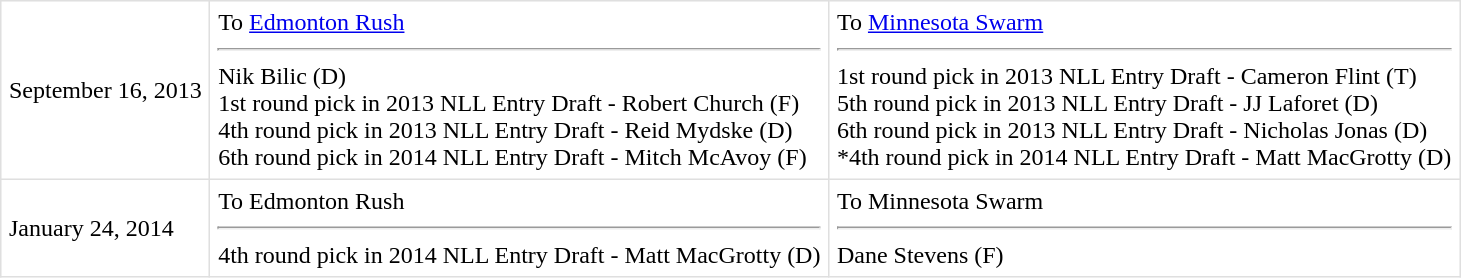<table border=1 style="border-collapse:collapse" bordercolor="#DFDFDF"  cellpadding="5">
<tr>
<td>September 16, 2013</td>
<td valign="top">To <a href='#'>Edmonton Rush</a><hr>Nik Bilic (D)<br>1st round pick in 2013 NLL Entry Draft - Robert Church (F)<br>4th round pick in 2013 NLL Entry Draft - Reid Mydske (D)<br>6th round pick in 2014 NLL Entry Draft - Mitch McAvoy (F)</td>
<td valign="top">To <a href='#'>Minnesota Swarm</a><hr>1st round pick in 2013 NLL Entry Draft - Cameron Flint (T)<br>5th round pick in 2013 NLL Entry Draft - JJ Laforet (D)<br>6th round pick in 2013 NLL Entry Draft - Nicholas Jonas (D)<br>*4th round pick in 2014 NLL Entry Draft - Matt MacGrotty (D)</td>
</tr>
<tr>
<td>January 24, 2014</td>
<td valign="top">To Edmonton Rush<hr>4th round pick in 2014 NLL Entry Draft - Matt MacGrotty (D)</td>
<td valign="top">To Minnesota Swarm<hr>Dane Stevens (F)</td>
</tr>
</table>
